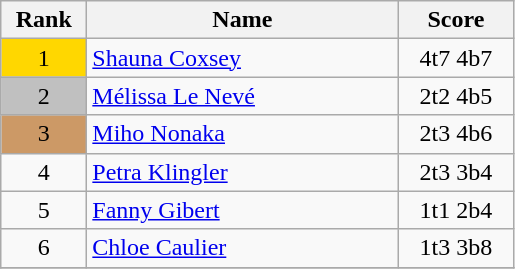<table class="wikitable">
<tr>
<th width = "50">Rank</th>
<th width = "200">Name</th>
<th width = "70">Score</th>
</tr>
<tr>
<td align="center" style="background: gold">1</td>
<td> <a href='#'>Shauna Coxsey</a></td>
<td align="center">4t7 4b7</td>
</tr>
<tr>
<td align="center" style="background: silver">2</td>
<td> <a href='#'>Mélissa Le Nevé</a></td>
<td align="center">2t2 4b5</td>
</tr>
<tr>
<td align="center" style="background: #cc9966">3</td>
<td> <a href='#'>Miho Nonaka</a></td>
<td align="center">2t3 4b6</td>
</tr>
<tr>
<td align="center">4</td>
<td> <a href='#'>Petra Klingler</a></td>
<td align="center">2t3 3b4</td>
</tr>
<tr>
<td align="center">5</td>
<td> <a href='#'>Fanny Gibert</a></td>
<td align="center">1t1 2b4</td>
</tr>
<tr>
<td align="center">6</td>
<td> <a href='#'>Chloe Caulier</a></td>
<td align="center">1t3 3b8</td>
</tr>
<tr>
</tr>
</table>
